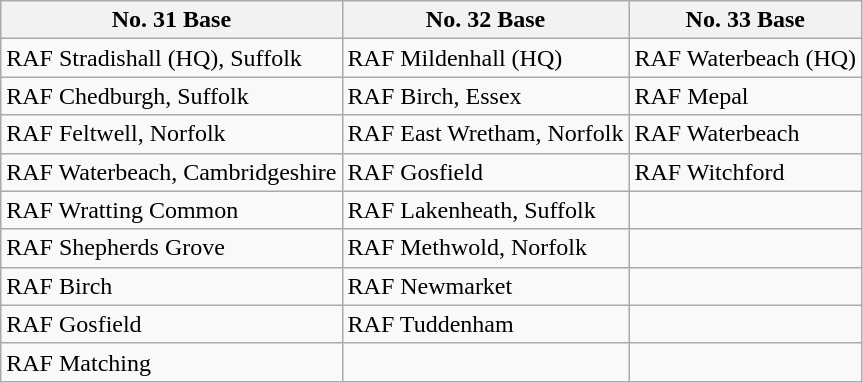<table class="wikitable">
<tr>
<th>No. 31 Base</th>
<th>No. 32 Base</th>
<th>No. 33 Base</th>
</tr>
<tr>
<td>RAF Stradishall (HQ), Suffolk</td>
<td>RAF Mildenhall (HQ)</td>
<td>RAF Waterbeach (HQ)</td>
</tr>
<tr>
<td>RAF Chedburgh, Suffolk</td>
<td>RAF Birch, Essex</td>
<td>RAF Mepal</td>
</tr>
<tr>
<td>RAF Feltwell, Norfolk</td>
<td>RAF East Wretham, Norfolk</td>
<td>RAF Waterbeach</td>
</tr>
<tr>
<td>RAF Waterbeach, Cambridgeshire</td>
<td>RAF Gosfield</td>
<td>RAF Witchford</td>
</tr>
<tr>
<td>RAF Wratting Common</td>
<td>RAF Lakenheath, Suffolk</td>
<td></td>
</tr>
<tr>
<td>RAF Shepherds Grove</td>
<td>RAF Methwold, Norfolk</td>
<td></td>
</tr>
<tr>
<td>RAF Birch</td>
<td>RAF Newmarket</td>
<td></td>
</tr>
<tr>
<td>RAF Gosfield</td>
<td>RAF Tuddenham</td>
<td></td>
</tr>
<tr>
<td>RAF Matching</td>
<td></td>
<td></td>
</tr>
</table>
